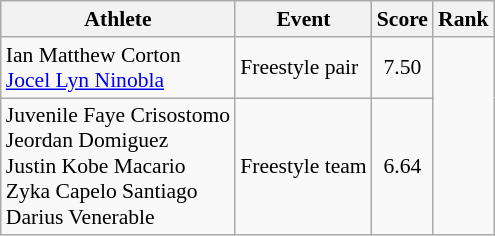<table class="wikitable" style="font-size:90%">
<tr>
<th>Athlete</th>
<th>Event</th>
<th>Score</th>
<th>Rank</th>
</tr>
<tr align=center>
<td align=left>Ian Matthew Corton<br><a href='#'>Jocel Lyn Ninobla</a></td>
<td align=left>Freestyle pair</td>
<td>7.50</td>
<td rowspan=2></td>
</tr>
<tr align=center>
<td align=left>Juvenile Faye Crisostomo<br>Jeordan Domiguez<br>Justin Kobe Macario<br>Zyka Capelo Santiago<br>Darius Venerable</td>
<td align=left>Freestyle team</td>
<td>6.64</td>
</tr>
</table>
